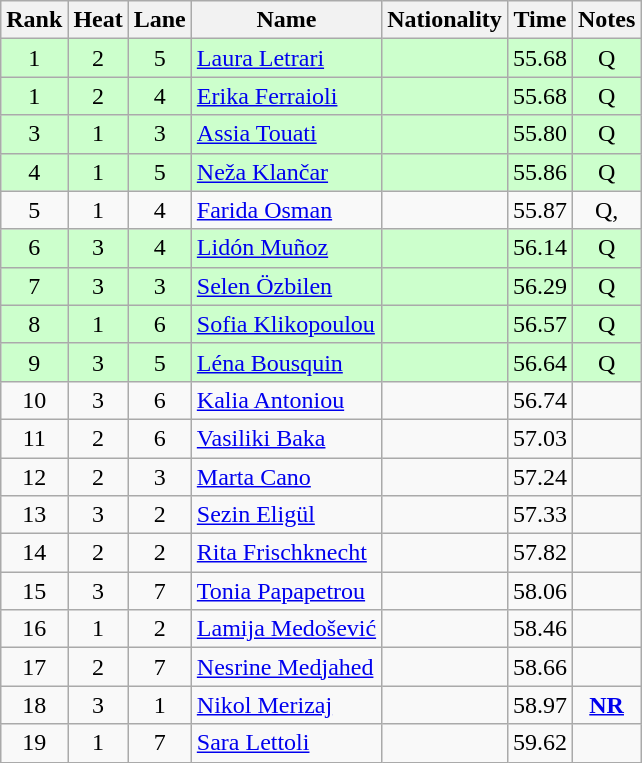<table class="wikitable sortable" style="text-align:center">
<tr>
<th>Rank</th>
<th>Heat</th>
<th>Lane</th>
<th>Name</th>
<th>Nationality</th>
<th>Time</th>
<th>Notes</th>
</tr>
<tr bgcolor=ccffcc>
<td>1</td>
<td>2</td>
<td>5</td>
<td align="left"><a href='#'>Laura Letrari</a></td>
<td align="left"></td>
<td>55.68</td>
<td>Q</td>
</tr>
<tr bgcolor=ccffcc>
<td>1</td>
<td>2</td>
<td>4</td>
<td align="left"><a href='#'>Erika Ferraioli</a></td>
<td align="left"></td>
<td>55.68</td>
<td>Q</td>
</tr>
<tr bgcolor=ccffcc>
<td>3</td>
<td>1</td>
<td>3</td>
<td align="left"><a href='#'>Assia Touati</a></td>
<td align="left"></td>
<td>55.80</td>
<td>Q</td>
</tr>
<tr bgcolor=ccffcc>
<td>4</td>
<td>1</td>
<td>5</td>
<td align="left"><a href='#'>Neža Klančar</a></td>
<td align="left"></td>
<td>55.86</td>
<td>Q</td>
</tr>
<tr>
<td>5</td>
<td>1</td>
<td>4</td>
<td align="left"><a href='#'>Farida Osman</a></td>
<td align="left"></td>
<td>55.87</td>
<td>Q, </td>
</tr>
<tr bgcolor=ccffcc>
<td>6</td>
<td>3</td>
<td>4</td>
<td align="left"><a href='#'>Lidón Muñoz</a></td>
<td align="left"></td>
<td>56.14</td>
<td>Q</td>
</tr>
<tr bgcolor=ccffcc>
<td>7</td>
<td>3</td>
<td>3</td>
<td align="left"><a href='#'>Selen Özbilen</a></td>
<td align="left"></td>
<td>56.29</td>
<td>Q</td>
</tr>
<tr bgcolor=ccffcc>
<td>8</td>
<td>1</td>
<td>6</td>
<td align="left"><a href='#'>Sofia Klikopoulou</a></td>
<td align="left"></td>
<td>56.57</td>
<td>Q</td>
</tr>
<tr bgcolor=ccffcc>
<td>9</td>
<td>3</td>
<td>5</td>
<td align="left"><a href='#'>Léna Bousquin</a></td>
<td align="left"></td>
<td>56.64</td>
<td>Q</td>
</tr>
<tr>
<td>10</td>
<td>3</td>
<td>6</td>
<td align="left"><a href='#'>Kalia Antoniou</a></td>
<td align="left"></td>
<td>56.74</td>
<td></td>
</tr>
<tr>
<td>11</td>
<td>2</td>
<td>6</td>
<td align="left"><a href='#'>Vasiliki Baka</a></td>
<td align="left"></td>
<td>57.03</td>
<td></td>
</tr>
<tr>
<td>12</td>
<td>2</td>
<td>3</td>
<td align="left"><a href='#'>Marta Cano</a></td>
<td align="left"></td>
<td>57.24</td>
<td></td>
</tr>
<tr>
<td>13</td>
<td>3</td>
<td>2</td>
<td align="left"><a href='#'>Sezin Eligül</a></td>
<td align="left"></td>
<td>57.33</td>
<td></td>
</tr>
<tr>
<td>14</td>
<td>2</td>
<td>2</td>
<td align="left"><a href='#'>Rita Frischknecht</a></td>
<td align="left"></td>
<td>57.82</td>
<td></td>
</tr>
<tr>
<td>15</td>
<td>3</td>
<td>7</td>
<td align="left"><a href='#'>Tonia Papapetrou</a></td>
<td align="left"></td>
<td>58.06</td>
<td></td>
</tr>
<tr>
<td>16</td>
<td>1</td>
<td>2</td>
<td align="left"><a href='#'>Lamija Medošević</a></td>
<td align="left"></td>
<td>58.46</td>
<td></td>
</tr>
<tr>
<td>17</td>
<td>2</td>
<td>7</td>
<td align="left"><a href='#'>Nesrine Medjahed</a></td>
<td align="left"></td>
<td>58.66</td>
<td></td>
</tr>
<tr>
<td>18</td>
<td>3</td>
<td>1</td>
<td align="left"><a href='#'>Nikol Merizaj</a></td>
<td align="left"></td>
<td>58.97</td>
<td><strong><a href='#'>NR</a></strong></td>
</tr>
<tr>
<td>19</td>
<td>1</td>
<td>7</td>
<td align="left"><a href='#'>Sara Lettoli</a></td>
<td align="left"></td>
<td>59.62</td>
<td></td>
</tr>
</table>
